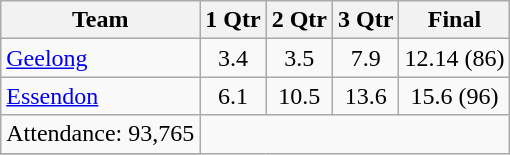<table class="wikitable">
<tr>
<th>Team</th>
<th>1 Qtr</th>
<th>2 Qtr</th>
<th>3 Qtr</th>
<th>Final</th>
</tr>
<tr>
<td><a href='#'>Geelong</a></td>
<td align=center>3.4</td>
<td align=center>3.5</td>
<td align=center>7.9</td>
<td align=center>12.14 (86)</td>
</tr>
<tr>
<td><a href='#'>Essendon</a></td>
<td align=center>6.1</td>
<td align=center>10.5</td>
<td align=center>13.6</td>
<td align=center>15.6 (96)</td>
</tr>
<tr>
<td align=center>Attendance: 93,765</td>
</tr>
<tr>
</tr>
</table>
